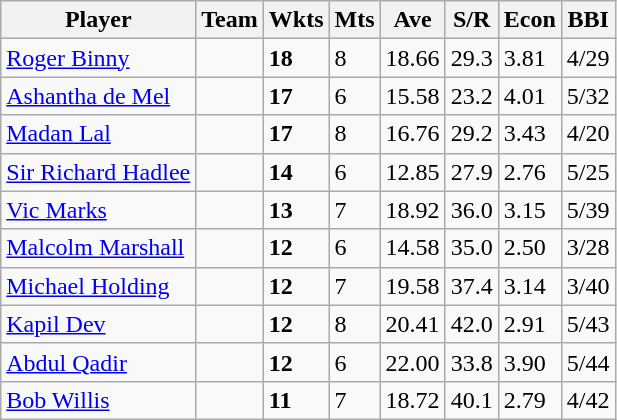<table class="wikitable sortable">
<tr>
<th>Player</th>
<th>Team</th>
<th>Wkts</th>
<th>Mts</th>
<th>Ave</th>
<th>S/R</th>
<th>Econ</th>
<th>BBI</th>
</tr>
<tr>
<td><a href='#'>Roger Binny</a></td>
<td></td>
<td><strong>18</strong></td>
<td>8</td>
<td>18.66</td>
<td>29.3</td>
<td>3.81</td>
<td>4/29</td>
</tr>
<tr>
<td><a href='#'>Ashantha de Mel</a></td>
<td></td>
<td><strong>17</strong></td>
<td>6</td>
<td>15.58</td>
<td>23.2</td>
<td>4.01</td>
<td>5/32</td>
</tr>
<tr>
<td><a href='#'>Madan Lal</a></td>
<td></td>
<td><strong>17</strong></td>
<td>8</td>
<td>16.76</td>
<td>29.2</td>
<td>3.43</td>
<td>4/20</td>
</tr>
<tr>
<td><a href='#'>Sir Richard Hadlee</a></td>
<td></td>
<td><strong>14</strong></td>
<td>6</td>
<td>12.85</td>
<td>27.9</td>
<td>2.76</td>
<td>5/25</td>
</tr>
<tr>
<td><a href='#'>Vic Marks</a></td>
<td></td>
<td><strong>13</strong></td>
<td>7</td>
<td>18.92</td>
<td>36.0</td>
<td>3.15</td>
<td>5/39</td>
</tr>
<tr>
<td><a href='#'>Malcolm Marshall</a></td>
<td></td>
<td><strong>12</strong></td>
<td>6</td>
<td>14.58</td>
<td>35.0</td>
<td>2.50</td>
<td>3/28</td>
</tr>
<tr>
<td><a href='#'>Michael Holding</a></td>
<td></td>
<td><strong>12</strong></td>
<td>7</td>
<td>19.58</td>
<td>37.4</td>
<td>3.14</td>
<td>3/40</td>
</tr>
<tr>
<td><a href='#'>Kapil Dev</a></td>
<td></td>
<td><strong>12</strong></td>
<td>8</td>
<td>20.41</td>
<td>42.0</td>
<td>2.91</td>
<td>5/43</td>
</tr>
<tr>
<td><a href='#'>Abdul Qadir</a></td>
<td></td>
<td><strong>12</strong></td>
<td>6</td>
<td>22.00</td>
<td>33.8</td>
<td>3.90</td>
<td>5/44</td>
</tr>
<tr>
<td><a href='#'>Bob Willis</a></td>
<td></td>
<td><strong>11</strong></td>
<td>7</td>
<td>18.72</td>
<td>40.1</td>
<td>2.79</td>
<td>4/42</td>
</tr>
</table>
